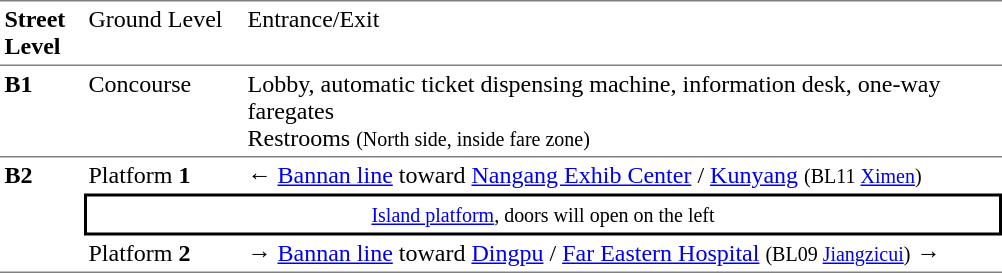<table cellspacing=0 cellpadding=3>
<tr>
<td style="border-top:solid 1px gray;border-bottom:solid 1px gray;" width=50 valign=top><strong>Street Level</strong></td>
<td style="border-top:solid 1px gray;border-bottom:solid 1px gray;" width=100 valign=top>Ground Level</td>
<td style="border-top:solid 1px gray;border-bottom:solid 1px gray;" width=500 valign=top>Entrance/Exit</td>
</tr>
<tr>
<td style="border-bottom:solid 1px gray;" width=50 valign=top><strong>B1</strong></td>
<td style="border-bottom:solid 1px gray;" width=100 valign=top>Concourse</td>
<td style="border-bottom:solid 1px gray;" width=500 valign=top>Lobby, automatic ticket dispensing machine, information desk, one-way faregates<br>Restrooms <small>(North side, inside fare zone)</small></td>
</tr>
<tr>
<td style="border-bottom:solid 1px gray;" rowspan=3 valign=top><strong>B2</strong></td>
<td>Platform <span><strong>1</strong></span></td>
<td>←  <a href='#'>Bannan line</a> toward <a href='#'>Nangang Exhib Center</a> / <a href='#'>Kunyang</a> <small>(BL11 <a href='#'>Ximen</a>)</small></td>
</tr>
<tr>
<td style="border-top:solid 2px black;border-right:solid 2px black;border-left:solid 2px black;border-bottom:solid 2px black;text-align:center;" colspan=2><small><a href='#'>Island platform</a>, doors will open on the left</small></td>
</tr>
<tr>
<td style="border-bottom:solid 1px gray;">Platform <span><strong>2</strong></span></td>
<td style="border-bottom:solid 1px gray;"><span>→</span>  <a href='#'>Bannan line</a> toward <a href='#'>Dingpu</a> / <a href='#'>Far Eastern Hospital</a> <small>(BL09 <a href='#'>Jiangzicui</a>)</small> →</td>
</tr>
</table>
